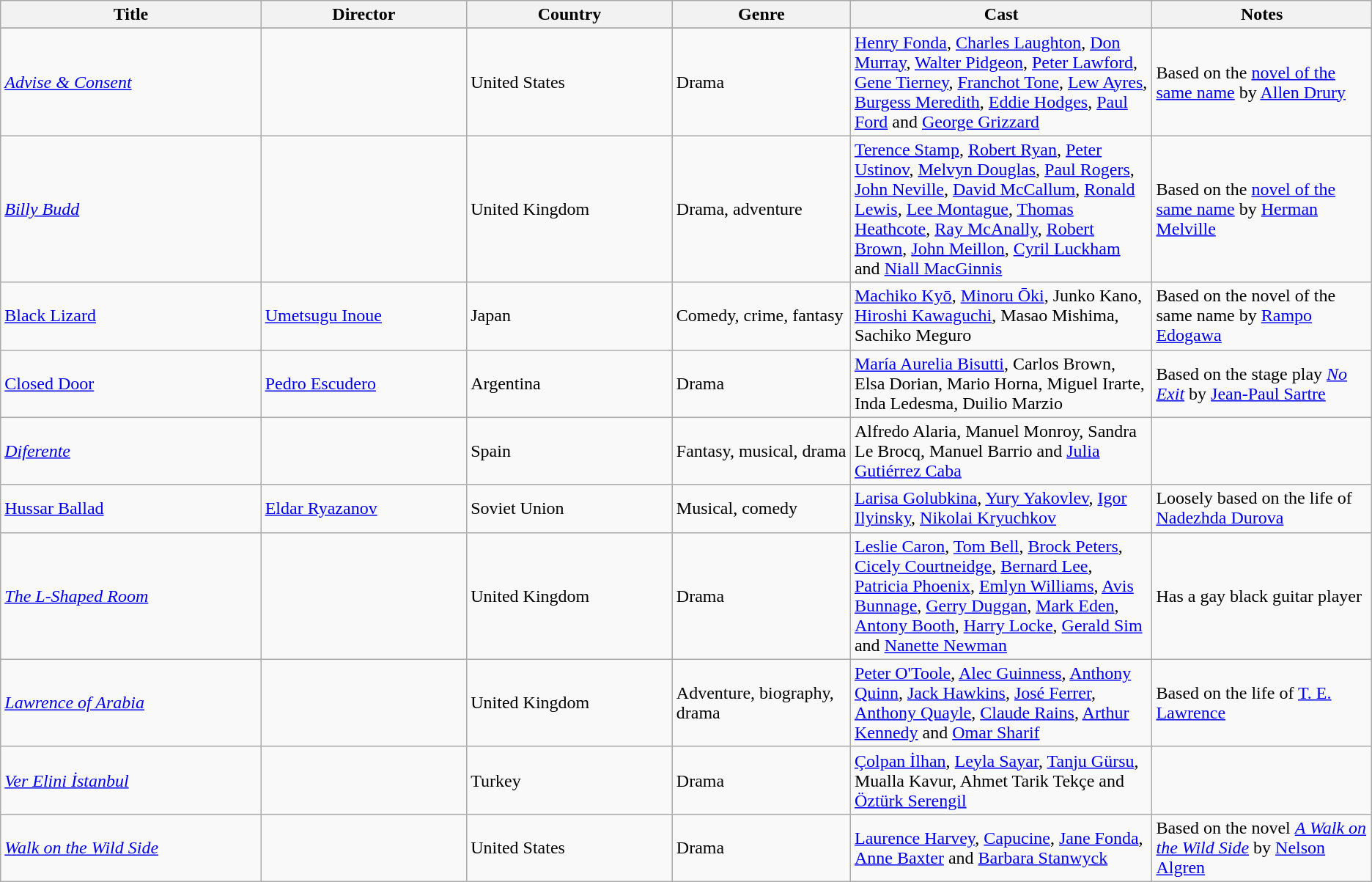<table class="wikitable sortable">
<tr>
<th width="19%">Title</th>
<th width="15%">Director</th>
<th width="15%">Country</th>
<th width="13%">Genre</th>
<th width="22%">Cast</th>
<th width="26%">Notes</th>
</tr>
<tr valign="top">
</tr>
<tr>
<td><em><a href='#'>Advise & Consent</a></em></td>
<td></td>
<td>United States</td>
<td>Drama</td>
<td><a href='#'>Henry Fonda</a>, <a href='#'>Charles Laughton</a>, <a href='#'>Don Murray</a>, <a href='#'>Walter Pidgeon</a>, <a href='#'>Peter Lawford</a>, <a href='#'>Gene Tierney</a>, <a href='#'>Franchot Tone</a>, <a href='#'>Lew Ayres</a>, <a href='#'>Burgess Meredith</a>, <a href='#'>Eddie Hodges</a>, <a href='#'>Paul Ford</a> and <a href='#'>George Grizzard</a></td>
<td>Based on the <a href='#'>novel of the same name</a> by <a href='#'>Allen Drury</a></td>
</tr>
<tr>
<td><em><a href='#'>Billy Budd</a></em></td>
<td></td>
<td>United Kingdom</td>
<td>Drama, adventure</td>
<td><a href='#'>Terence Stamp</a>, <a href='#'>Robert Ryan</a>, <a href='#'>Peter Ustinov</a>, <a href='#'>Melvyn Douglas</a>, <a href='#'>Paul Rogers</a>, <a href='#'>John Neville</a>, <a href='#'>David McCallum</a>, <a href='#'>Ronald Lewis</a>, <a href='#'>Lee Montague</a>, <a href='#'>Thomas Heathcote</a>, <a href='#'>Ray McAnally</a>, <a href='#'>Robert Brown</a>, <a href='#'>John Meillon</a>, <a href='#'>Cyril Luckham</a> and <a href='#'>Niall MacGinnis</a></td>
<td>Based on the <a href='#'>novel of the same name</a> by <a href='#'>Herman Melville</a></td>
</tr>
<tr>
<td><a href='#'>Black Lizard</a></td>
<td><a href='#'>Umetsugu Inoue</a></td>
<td>Japan</td>
<td>Comedy, crime, fantasy</td>
<td><a href='#'>Machiko Kyō</a>, <a href='#'>Minoru Ōki</a>, Junko Kano, <a href='#'>Hiroshi Kawaguchi</a>, Masao Mishima, Sachiko Meguro</td>
<td>Based on the novel of the same name by <a href='#'>Rampo Edogawa</a></td>
</tr>
<tr>
<td><a href='#'>Closed Door</a></td>
<td><a href='#'>Pedro Escudero</a></td>
<td>Argentina</td>
<td>Drama</td>
<td><a href='#'>María Aurelia Bisutti</a>, Carlos Brown, Elsa Dorian, Mario Horna, Miguel Irarte, Inda Ledesma, Duilio Marzio</td>
<td>Based on the stage play <em><a href='#'>No Exit</a></em> by <a href='#'>Jean-Paul Sartre</a></td>
</tr>
<tr>
<td><em><a href='#'>Diferente</a></em></td>
<td></td>
<td>Spain</td>
<td>Fantasy, musical, drama</td>
<td>Alfredo Alaria, Manuel Monroy, Sandra Le Brocq, Manuel Barrio and <a href='#'>Julia Gutiérrez Caba</a></td>
<td></td>
</tr>
<tr>
<td><a href='#'>Hussar Ballad</a></td>
<td><a href='#'>Eldar Ryazanov</a></td>
<td>Soviet Union</td>
<td>Musical, comedy</td>
<td><a href='#'>Larisa Golubkina</a>, <a href='#'>Yury Yakovlev</a>, <a href='#'>Igor Ilyinsky</a>, <a href='#'>Nikolai Kryuchkov</a></td>
<td>Loosely based on the life of <a href='#'>Nadezhda Durova</a></td>
</tr>
<tr>
<td><em><a href='#'>The L-Shaped Room</a></em></td>
<td></td>
<td>United Kingdom</td>
<td>Drama</td>
<td><a href='#'>Leslie Caron</a>, <a href='#'>Tom Bell</a>, <a href='#'>Brock Peters</a>, <a href='#'>Cicely Courtneidge</a>, <a href='#'>Bernard Lee</a>, <a href='#'>Patricia Phoenix</a>, <a href='#'>Emlyn Williams</a>, <a href='#'>Avis Bunnage</a>, <a href='#'>Gerry Duggan</a>, <a href='#'>Mark Eden</a>, <a href='#'>Antony Booth</a>, <a href='#'>Harry Locke</a>, <a href='#'>Gerald Sim</a> and <a href='#'>Nanette Newman</a></td>
<td>Has a gay black guitar player</td>
</tr>
<tr>
<td><em><a href='#'>Lawrence of Arabia</a></em></td>
<td></td>
<td>United Kingdom</td>
<td>Adventure, biography, drama</td>
<td><a href='#'>Peter O'Toole</a>, <a href='#'>Alec Guinness</a>, <a href='#'>Anthony Quinn</a>, <a href='#'>Jack Hawkins</a>, <a href='#'>José Ferrer</a>, <a href='#'>Anthony Quayle</a>, <a href='#'>Claude Rains</a>, <a href='#'>Arthur Kennedy</a> and <a href='#'>Omar Sharif</a></td>
<td>Based on the life of <a href='#'>T. E. Lawrence</a></td>
</tr>
<tr>
<td><em><a href='#'>Ver Elini İstanbul</a></em></td>
<td></td>
<td>Turkey</td>
<td>Drama</td>
<td><a href='#'>Çolpan İlhan</a>, <a href='#'>Leyla Sayar</a>, <a href='#'>Tanju Gürsu</a>, Mualla Kavur, Ahmet Tarik Tekçe and <a href='#'>Öztürk Serengil</a></td>
<td></td>
</tr>
<tr>
<td><em><a href='#'>Walk on the Wild Side</a></em></td>
<td></td>
<td>United States</td>
<td>Drama</td>
<td><a href='#'>Laurence Harvey</a>, <a href='#'>Capucine</a>, <a href='#'>Jane Fonda</a>, <a href='#'>Anne Baxter</a> and <a href='#'>Barbara Stanwyck</a></td>
<td>Based on the novel <em><a href='#'>A Walk on the Wild Side</a></em> by <a href='#'>Nelson Algren</a></td>
</tr>
</table>
